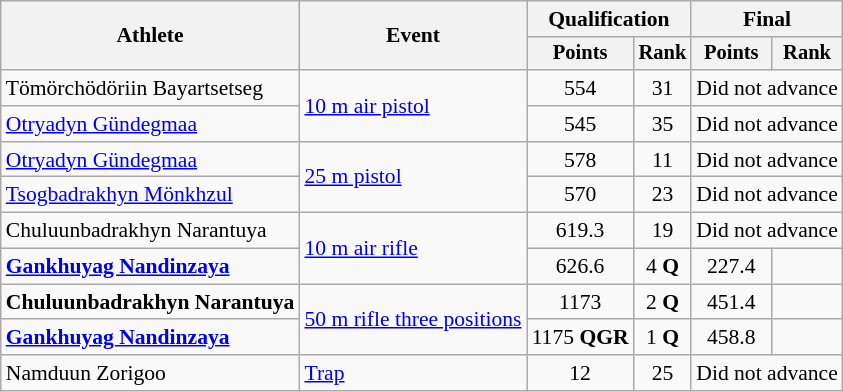<table class=wikitable style=font-size:90%;text-align:center>
<tr>
<th rowspan="2">Athlete</th>
<th rowspan="2">Event</th>
<th colspan=2>Qualification</th>
<th colspan=2>Final</th>
</tr>
<tr style="font-size:95%">
<th>Points</th>
<th>Rank</th>
<th>Points</th>
<th>Rank</th>
</tr>
<tr>
<td align=left>Tömörchödöriin Bayartsetseg</td>
<td align=left rowspan=2><a href='#'>10 m air pistol</a></td>
<td>554</td>
<td>31</td>
<td colspan=2>Did not advance</td>
</tr>
<tr>
<td align=left><a href='#'>Otryadyn Gündegmaa</a></td>
<td>545</td>
<td>35</td>
<td colspan=2>Did not advance</td>
</tr>
<tr>
<td align=left><a href='#'>Otryadyn Gündegmaa</a></td>
<td align=left rowspan=2><a href='#'>25 m pistol</a></td>
<td>578</td>
<td>11</td>
<td colspan=2>Did not advance</td>
</tr>
<tr>
<td align=left><a href='#'>Tsogbadrakhyn Mönkhzul</a></td>
<td>570</td>
<td>23</td>
<td colspan=2>Did not advance</td>
</tr>
<tr>
<td align=left>Chuluunbadrakhyn Narantuya</td>
<td align=left rowspan=2><a href='#'>10 m air rifle</a></td>
<td>619.3</td>
<td>19</td>
<td colspan=2>Did not advance</td>
</tr>
<tr>
<td align=left><strong><a href='#'>Gankhuyag Nandinzaya</a></strong></td>
<td>626.6</td>
<td>4 <strong>Q</strong></td>
<td>227.4</td>
<td></td>
</tr>
<tr>
<td align=left><strong>Chuluunbadrakhyn Narantuya</strong></td>
<td align=left rowspan=2><a href='#'>50 m rifle three positions</a></td>
<td>1173</td>
<td>2 <strong>Q</strong></td>
<td>451.4</td>
<td></td>
</tr>
<tr>
<td align=left><strong><a href='#'>Gankhuyag Nandinzaya</a></strong></td>
<td>1175 <strong>QGR</strong></td>
<td>1 <strong>Q</strong></td>
<td>458.8 </td>
<td></td>
</tr>
<tr>
<td align=left>Namduun Zorigoo</td>
<td align=left><a href='#'>Trap</a></td>
<td>12</td>
<td>25</td>
<td colspan=2>Did not advance</td>
</tr>
</table>
